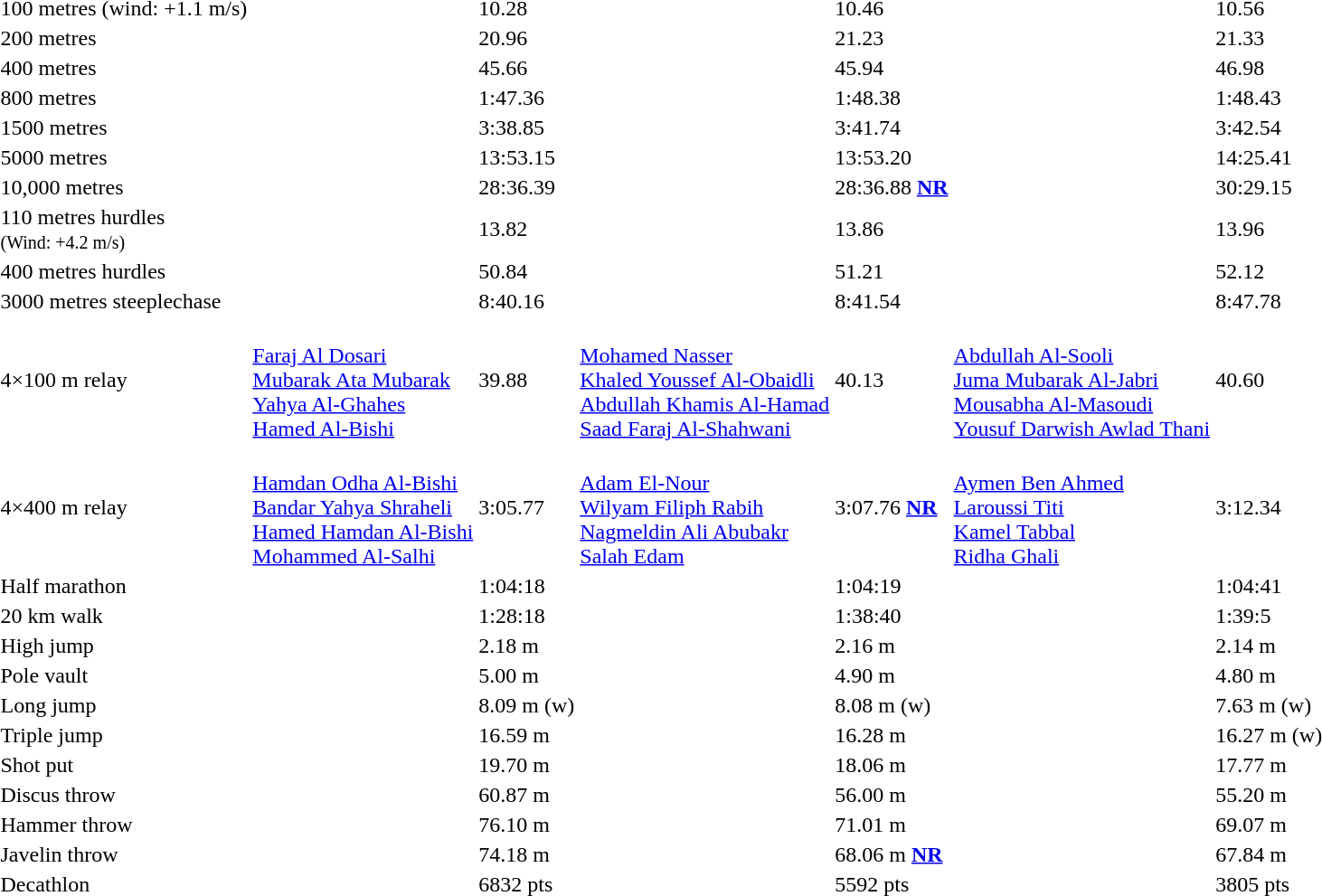<table>
<tr>
<td>100 metres (wind: +1.1 m/s)</td>
<td></td>
<td>10.28</td>
<td></td>
<td>10.46</td>
<td></td>
<td>10.56</td>
</tr>
<tr>
<td>200 metres</td>
<td></td>
<td>20.96</td>
<td></td>
<td>21.23</td>
<td></td>
<td>21.33</td>
</tr>
<tr>
<td>400 metres</td>
<td></td>
<td>45.66</td>
<td></td>
<td>45.94</td>
<td></td>
<td>46.98</td>
</tr>
<tr>
<td>800 metres</td>
<td></td>
<td>1:47.36</td>
<td></td>
<td>1:48.38</td>
<td></td>
<td>1:48.43</td>
</tr>
<tr>
<td>1500 metres</td>
<td></td>
<td>3:38.85</td>
<td></td>
<td>3:41.74</td>
<td></td>
<td>3:42.54</td>
</tr>
<tr>
<td>5000 metres</td>
<td></td>
<td>13:53.15</td>
<td></td>
<td>13:53.20</td>
<td></td>
<td>14:25.41</td>
</tr>
<tr>
<td>10,000 metres</td>
<td></td>
<td>28:36.39</td>
<td></td>
<td>28:36.88 <strong><a href='#'>NR</a></strong></td>
<td></td>
<td>30:29.15</td>
</tr>
<tr>
<td>110 metres hurdles<br><small>(Wind: +4.2 m/s)</small></td>
<td></td>
<td>13.82</td>
<td></td>
<td>13.86</td>
<td></td>
<td>13.96</td>
</tr>
<tr>
<td>400 metres hurdles</td>
<td></td>
<td>50.84</td>
<td></td>
<td>51.21</td>
<td></td>
<td>52.12</td>
</tr>
<tr>
<td>3000 metres steeplechase</td>
<td></td>
<td>8:40.16</td>
<td></td>
<td>8:41.54</td>
<td></td>
<td>8:47.78</td>
</tr>
<tr>
<td>4×100 m relay</td>
<td><br><a href='#'>Faraj Al Dosari</a><br><a href='#'>Mubarak Ata Mubarak</a><br><a href='#'>Yahya Al-Ghahes</a><br><a href='#'>Hamed Al-Bishi</a></td>
<td>39.88</td>
<td><br><a href='#'>Mohamed Nasser</a><br><a href='#'>Khaled Youssef Al-Obaidli</a><br><a href='#'>Abdullah Khamis Al-Hamad</a><br><a href='#'>Saad Faraj Al-Shahwani </a></td>
<td>40.13</td>
<td><br><a href='#'>Abdullah Al-Sooli</a><br><a href='#'>Juma Mubarak Al-Jabri</a><br><a href='#'>Mousabha Al-Masoudi</a><br><a href='#'>Yousuf Darwish Awlad Thani</a></td>
<td>40.60</td>
</tr>
<tr>
<td>4×400 m relay</td>
<td><br><a href='#'>Hamdan Odha Al-Bishi</a><br><a href='#'>Bandar Yahya Shraheli</a><br><a href='#'>Hamed Hamdan Al-Bishi</a><br><a href='#'>Mohammed Al-Salhi</a></td>
<td>3:05.77</td>
<td><br><a href='#'>Adam El-Nour</a><br><a href='#'>Wilyam Filiph Rabih</a><br><a href='#'>Nagmeldin Ali Abubakr</a><br><a href='#'>Salah Edam</a></td>
<td>3:07.76 <strong><a href='#'>NR</a></strong></td>
<td><br><a href='#'>Aymen Ben Ahmed</a><br><a href='#'>Laroussi Titi</a><br><a href='#'>Kamel Tabbal</a><br><a href='#'>Ridha Ghali</a></td>
<td>3:12.34</td>
</tr>
<tr>
<td>Half marathon</td>
<td></td>
<td>1:04:18</td>
<td></td>
<td>1:04:19</td>
<td></td>
<td>1:04:41</td>
</tr>
<tr>
<td>20 km walk</td>
<td></td>
<td>1:28:18</td>
<td></td>
<td>1:38:40</td>
<td></td>
<td>1:39:5</td>
</tr>
<tr>
<td>High jump</td>
<td></td>
<td>2.18 m</td>
<td></td>
<td>2.16 m</td>
<td></td>
<td>2.14 m</td>
</tr>
<tr>
<td>Pole vault</td>
<td></td>
<td>5.00 m</td>
<td></td>
<td>4.90 m</td>
<td></td>
<td>4.80 m</td>
</tr>
<tr>
<td>Long jump</td>
<td></td>
<td>8.09 m (w)</td>
<td></td>
<td>8.08 m (w)</td>
<td></td>
<td>7.63 m (w)</td>
</tr>
<tr>
<td>Triple jump</td>
<td></td>
<td>16.59 m</td>
<td></td>
<td>16.28 m</td>
<td></td>
<td>16.27 m (w)</td>
</tr>
<tr>
<td>Shot put</td>
<td></td>
<td>19.70 m</td>
<td></td>
<td>18.06 m</td>
<td></td>
<td>17.77 m</td>
</tr>
<tr>
<td>Discus throw</td>
<td></td>
<td>60.87 m</td>
<td></td>
<td>56.00 m</td>
<td></td>
<td>55.20 m</td>
</tr>
<tr>
<td>Hammer throw</td>
<td></td>
<td>76.10 m</td>
<td></td>
<td>71.01 m</td>
<td></td>
<td>69.07 m</td>
</tr>
<tr>
<td>Javelin throw</td>
<td></td>
<td>74.18 m</td>
<td></td>
<td>68.06 m <strong><a href='#'>NR</a></strong></td>
<td></td>
<td>67.84 m</td>
</tr>
<tr>
<td>Decathlon</td>
<td></td>
<td>6832 pts</td>
<td></td>
<td>5592 pts</td>
<td></td>
<td>3805 pts</td>
</tr>
</table>
